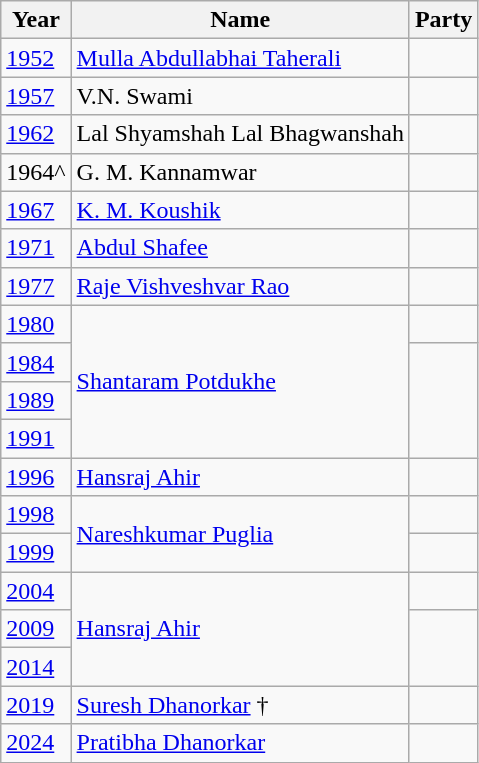<table class="wikitable">
<tr>
<th>Year</th>
<th>Name</th>
<th colspan="2">Party</th>
</tr>
<tr>
<td><a href='#'>1952</a></td>
<td><a href='#'>Mulla Abdullabhai Taherali</a></td>
<td></td>
</tr>
<tr>
<td><a href='#'>1957</a></td>
<td>V.N. Swami</td>
</tr>
<tr>
<td><a href='#'>1962</a></td>
<td>Lal Shyamshah Lal Bhagwanshah</td>
<td></td>
</tr>
<tr>
<td>1964^</td>
<td>G. M. Kannamwar</td>
<td></td>
</tr>
<tr>
<td><a href='#'>1967</a></td>
<td><a href='#'>K. M. Koushik</a></td>
<td></td>
</tr>
<tr>
<td><a href='#'>1971</a></td>
<td><a href='#'>Abdul Shafee</a></td>
<td></td>
</tr>
<tr>
<td><a href='#'>1977</a></td>
<td><a href='#'>Raje Vishveshvar Rao</a></td>
<td></td>
</tr>
<tr>
<td><a href='#'>1980</a></td>
<td rowspan="4"><a href='#'>Shantaram Potdukhe</a></td>
<td></td>
</tr>
<tr>
<td><a href='#'>1984</a></td>
</tr>
<tr>
<td><a href='#'>1989</a></td>
</tr>
<tr>
<td><a href='#'>1991</a></td>
</tr>
<tr>
<td><a href='#'>1996</a></td>
<td><a href='#'>Hansraj Ahir</a></td>
<td></td>
</tr>
<tr>
<td><a href='#'>1998</a></td>
<td rowspan="2"><a href='#'>Nareshkumar Puglia</a></td>
<td></td>
</tr>
<tr>
<td><a href='#'>1999</a></td>
</tr>
<tr>
<td><a href='#'>2004</a></td>
<td rowspan="3"><a href='#'>Hansraj Ahir</a></td>
<td></td>
</tr>
<tr>
<td><a href='#'>2009</a></td>
</tr>
<tr>
<td><a href='#'>2014</a></td>
</tr>
<tr>
<td><a href='#'>2019</a></td>
<td><a href='#'>Suresh Dhanorkar</a> †</td>
<td></td>
</tr>
<tr>
<td><a href='#'>2024</a></td>
<td><a href='#'>Pratibha Dhanorkar</a></td>
</tr>
</table>
